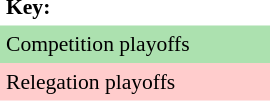<table align=right cellpadding="4" cellspacing="0" width=180px style="font-size: 90%">
<tr align=left>
<th>Key:</th>
</tr>
<tr style="background:#ACE1AF">
<td colspan=2>Competition playoffs</td>
</tr>
<tr style="background:#FFCCCC">
<td colspan=2>Relegation playoffs</td>
</tr>
<tr>
<td></td>
<td></td>
</tr>
</table>
